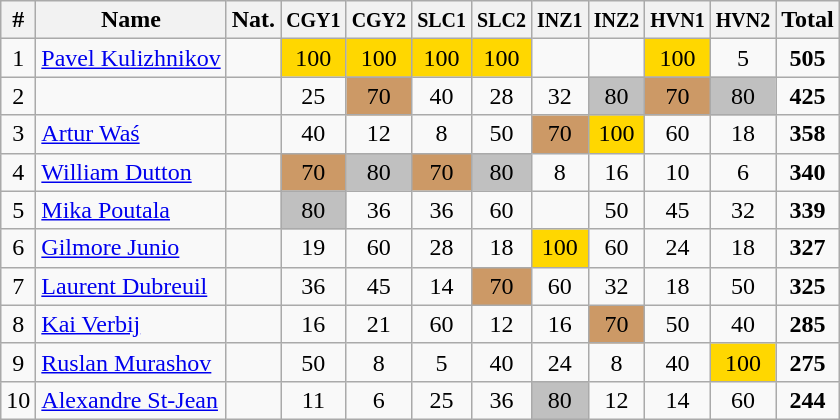<table class="wikitable" style="text-align:center;">
<tr>
<th>#</th>
<th>Name</th>
<th>Nat.</th>
<th><small>CGY1</small></th>
<th><small>CGY2</small></th>
<th><small>SLC1</small></th>
<th><small>SLC2</small></th>
<th><small>INZ1</small></th>
<th><small>INZ2</small></th>
<th><small>HVN1</small></th>
<th><small>HVN2</small></th>
<th>Total</th>
</tr>
<tr>
<td>1</td>
<td align=left><a href='#'>Pavel Kulizhnikov</a></td>
<td></td>
<td bgcolor=gold>100</td>
<td bgcolor=gold>100</td>
<td bgcolor=gold>100</td>
<td bgcolor=gold>100</td>
<td></td>
<td></td>
<td bgcolor=gold>100</td>
<td>5</td>
<td><strong>505</strong></td>
</tr>
<tr>
<td>2</td>
<td align=left></td>
<td></td>
<td>25</td>
<td bgcolor=cc9966>70</td>
<td>40</td>
<td>28</td>
<td>32</td>
<td bgcolor=silver>80</td>
<td bgcolor=cc9966>70</td>
<td bgcolor=silver>80</td>
<td><strong>425</strong></td>
</tr>
<tr>
<td>3</td>
<td align=left><a href='#'>Artur Waś</a></td>
<td></td>
<td>40</td>
<td>12</td>
<td>8</td>
<td>50</td>
<td bgcolor=cc9966>70</td>
<td bgcolor=gold>100</td>
<td>60</td>
<td>18</td>
<td><strong>358</strong></td>
</tr>
<tr>
<td>4</td>
<td align=left><a href='#'>William Dutton</a></td>
<td></td>
<td bgcolor=cc9966>70</td>
<td bgcolor=silver>80</td>
<td bgcolor=cc9966>70</td>
<td bgcolor=silver>80</td>
<td>8</td>
<td>16</td>
<td>10</td>
<td>6</td>
<td><strong>340</strong></td>
</tr>
<tr>
<td>5</td>
<td align=left><a href='#'>Mika Poutala</a></td>
<td></td>
<td bgcolor=silver>80</td>
<td>36</td>
<td>36</td>
<td>60</td>
<td></td>
<td>50</td>
<td>45</td>
<td>32</td>
<td><strong>339</strong></td>
</tr>
<tr>
<td>6</td>
<td align=left><a href='#'>Gilmore Junio</a></td>
<td></td>
<td>19</td>
<td>60</td>
<td>28</td>
<td>18</td>
<td bgcolor=gold>100</td>
<td>60</td>
<td>24</td>
<td>18</td>
<td><strong>327</strong></td>
</tr>
<tr>
<td>7</td>
<td align=left><a href='#'>Laurent Dubreuil</a></td>
<td></td>
<td>36</td>
<td>45</td>
<td>14</td>
<td bgcolor=cc9966>70</td>
<td>60</td>
<td>32</td>
<td>18</td>
<td>50</td>
<td><strong>325</strong></td>
</tr>
<tr>
<td>8</td>
<td align=left><a href='#'>Kai Verbij</a></td>
<td></td>
<td>16</td>
<td>21</td>
<td>60</td>
<td>12</td>
<td>16</td>
<td bgcolor=cc9966>70</td>
<td>50</td>
<td>40</td>
<td><strong>285</strong></td>
</tr>
<tr>
<td>9</td>
<td align=left><a href='#'>Ruslan Murashov</a></td>
<td></td>
<td>50</td>
<td>8</td>
<td>5</td>
<td>40</td>
<td>24</td>
<td>8</td>
<td>40</td>
<td bgcolor=gold>100</td>
<td><strong>275</strong></td>
</tr>
<tr>
<td>10</td>
<td align=left><a href='#'>Alexandre St-Jean</a></td>
<td></td>
<td>11</td>
<td>6</td>
<td>25</td>
<td>36</td>
<td bgcolor=silver>80</td>
<td>12</td>
<td>14</td>
<td>60</td>
<td><strong>244</strong></td>
</tr>
</table>
